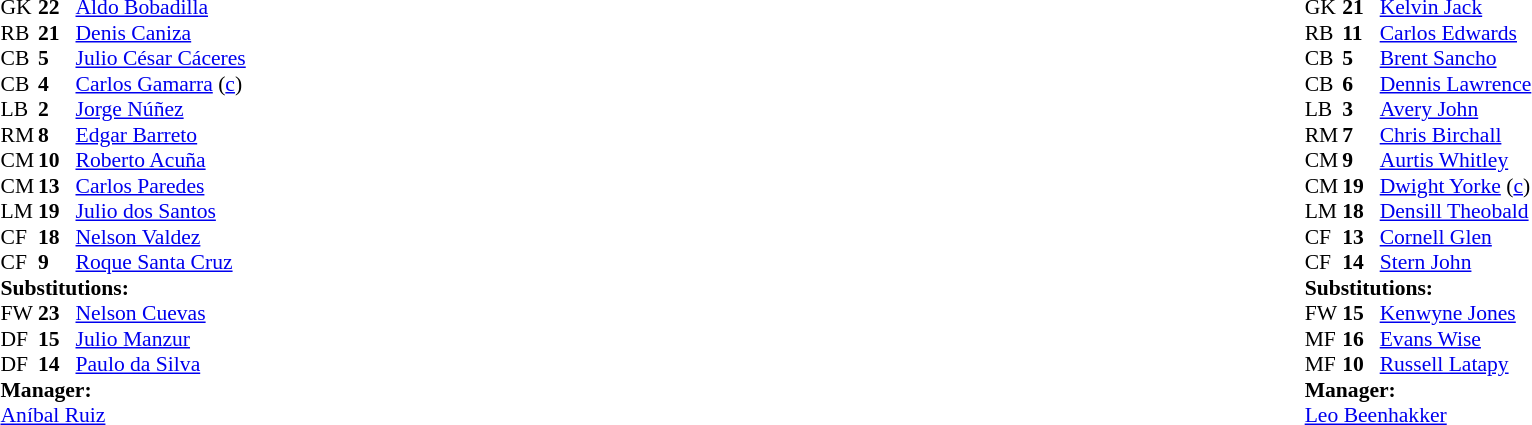<table width="100%">
<tr>
<td valign="top" width="40%"><br><table style="font-size: 90%" cellspacing="0" cellpadding="0">
<tr>
<th width="25"></th>
<th width="25"></th>
</tr>
<tr>
<td>GK</td>
<td><strong>22</strong></td>
<td><a href='#'>Aldo Bobadilla</a></td>
</tr>
<tr>
<td>RB</td>
<td><strong>21</strong></td>
<td><a href='#'>Denis Caniza</a></td>
<td></td>
<td></td>
</tr>
<tr>
<td>CB</td>
<td><strong>5</strong></td>
<td><a href='#'>Julio César Cáceres</a></td>
<td></td>
<td></td>
</tr>
<tr>
<td>CB</td>
<td><strong>4</strong></td>
<td><a href='#'>Carlos Gamarra</a> (<a href='#'>c</a>)</td>
</tr>
<tr>
<td>LB</td>
<td><strong>2</strong></td>
<td><a href='#'>Jorge Núñez</a></td>
</tr>
<tr>
<td>RM</td>
<td><strong>8</strong></td>
<td><a href='#'>Edgar Barreto</a></td>
</tr>
<tr>
<td>CM</td>
<td><strong>10</strong></td>
<td><a href='#'>Roberto Acuña</a></td>
</tr>
<tr>
<td>CM</td>
<td><strong>13</strong></td>
<td><a href='#'>Carlos Paredes</a></td>
<td></td>
</tr>
<tr>
<td>LM</td>
<td><strong>19</strong></td>
<td><a href='#'>Julio dos Santos</a></td>
<td></td>
</tr>
<tr>
<td>CF</td>
<td><strong>18</strong></td>
<td><a href='#'>Nelson Valdez</a></td>
<td></td>
<td></td>
</tr>
<tr>
<td>CF</td>
<td><strong>9</strong></td>
<td><a href='#'>Roque Santa Cruz</a></td>
</tr>
<tr>
<td colspan=3><strong>Substitutions:</strong></td>
</tr>
<tr>
<td>FW</td>
<td><strong>23</strong></td>
<td><a href='#'>Nelson Cuevas</a></td>
<td></td>
<td></td>
</tr>
<tr>
<td>DF</td>
<td><strong>15</strong></td>
<td><a href='#'>Julio Manzur</a></td>
<td></td>
<td></td>
</tr>
<tr>
<td>DF</td>
<td><strong>14</strong></td>
<td><a href='#'>Paulo da Silva</a></td>
<td></td>
<td></td>
</tr>
<tr>
<td colspan=3><strong>Manager:</strong></td>
</tr>
<tr>
<td colspan="4"> <a href='#'>Aníbal Ruiz</a></td>
</tr>
</table>
</td>
<td valign="top"></td>
<td valign="top" width="50%"><br><table style="font-size: 90%" cellspacing="0" cellpadding="0" align=center>
<tr>
<th width="25"></th>
<th width="25"></th>
</tr>
<tr>
<td>GK</td>
<td><strong>21</strong></td>
<td><a href='#'>Kelvin Jack</a></td>
</tr>
<tr>
<td>RB</td>
<td><strong>11</strong></td>
<td><a href='#'>Carlos Edwards</a></td>
</tr>
<tr>
<td>CB</td>
<td><strong>5</strong></td>
<td><a href='#'>Brent Sancho</a></td>
<td></td>
</tr>
<tr>
<td>CB</td>
<td><strong>6</strong></td>
<td><a href='#'>Dennis Lawrence</a></td>
</tr>
<tr>
<td>LB</td>
<td><strong>3</strong></td>
<td><a href='#'>Avery John</a></td>
<td></td>
<td></td>
</tr>
<tr>
<td>RM</td>
<td><strong>7</strong></td>
<td><a href='#'>Chris Birchall</a></td>
</tr>
<tr>
<td>CM</td>
<td><strong>9</strong></td>
<td><a href='#'>Aurtis Whitley</a></td>
<td></td>
<td></td>
</tr>
<tr>
<td>CM</td>
<td><strong>19</strong></td>
<td><a href='#'>Dwight Yorke</a> (<a href='#'>c</a>)</td>
</tr>
<tr>
<td>LM</td>
<td><strong>18</strong></td>
<td><a href='#'>Densill Theobald</a></td>
</tr>
<tr>
<td>CF</td>
<td><strong>13</strong></td>
<td><a href='#'>Cornell Glen</a></td>
<td></td>
<td></td>
</tr>
<tr>
<td>CF</td>
<td><strong>14</strong></td>
<td><a href='#'>Stern John</a></td>
</tr>
<tr>
<td colspan=3><strong>Substitutions:</strong></td>
</tr>
<tr>
<td>FW</td>
<td><strong>15</strong></td>
<td><a href='#'>Kenwyne Jones</a></td>
<td></td>
<td></td>
</tr>
<tr>
<td>MF</td>
<td><strong>16</strong></td>
<td><a href='#'>Evans Wise</a></td>
<td></td>
<td></td>
</tr>
<tr>
<td>MF</td>
<td><strong>10</strong></td>
<td><a href='#'>Russell Latapy</a></td>
<td></td>
<td></td>
</tr>
<tr>
<td colspan=3><strong>Manager:</strong></td>
</tr>
<tr>
<td colspan="4"> <a href='#'>Leo Beenhakker</a></td>
</tr>
</table>
</td>
</tr>
</table>
